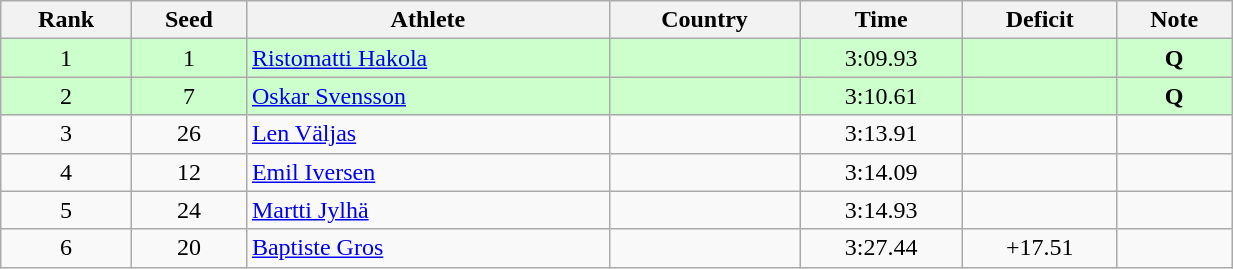<table class="wikitable sortable" style="text-align:center" width=65%>
<tr>
<th>Rank</th>
<th>Seed</th>
<th>Athlete</th>
<th>Country</th>
<th>Time</th>
<th>Deficit</th>
<th>Note</th>
</tr>
<tr bgcolor="#ccffcc">
<td>1</td>
<td>1</td>
<td align="left"><a href='#'>Ristomatti Hakola</a></td>
<td align="left"></td>
<td>3:09.93</td>
<td></td>
<td><strong>Q</strong></td>
</tr>
<tr bgcolor="#ccffcc">
<td>2</td>
<td>7</td>
<td align="left"><a href='#'>Oskar Svensson</a></td>
<td align="left"></td>
<td>3:10.61</td>
<td></td>
<td><strong>Q</strong></td>
</tr>
<tr>
<td>3</td>
<td>26</td>
<td align="left"><a href='#'>Len Väljas</a></td>
<td align="left"></td>
<td>3:13.91</td>
<td></td>
<td></td>
</tr>
<tr>
<td>4</td>
<td>12</td>
<td align="left"><a href='#'>Emil Iversen</a></td>
<td align="left"></td>
<td>3:14.09</td>
<td></td>
<td></td>
</tr>
<tr>
<td>5</td>
<td>24</td>
<td align="left"><a href='#'>Martti Jylhä</a></td>
<td align="left"></td>
<td>3:14.93</td>
<td></td>
<td></td>
</tr>
<tr>
<td>6</td>
<td>20</td>
<td align="left"><a href='#'>Baptiste Gros</a></td>
<td align="left"></td>
<td>3:27.44</td>
<td>+17.51</td>
<td></td>
</tr>
</table>
